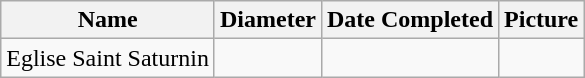<table class="wikitable">
<tr>
<th>Name</th>
<th>Diameter</th>
<th>Date Completed</th>
<th>Picture</th>
</tr>
<tr>
<td>Eglise Saint Saturnin</td>
<td></td>
<td></td>
<td></td>
</tr>
</table>
